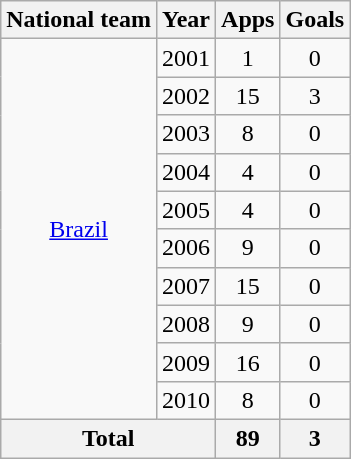<table class="wikitable" style="text-align:center">
<tr>
<th>National team</th>
<th>Year</th>
<th>Apps</th>
<th>Goals</th>
</tr>
<tr>
<td rowspan="10"><a href='#'>Brazil</a></td>
<td>2001</td>
<td>1</td>
<td>0</td>
</tr>
<tr>
<td>2002</td>
<td>15</td>
<td>3</td>
</tr>
<tr>
<td>2003</td>
<td>8</td>
<td>0</td>
</tr>
<tr>
<td>2004</td>
<td>4</td>
<td>0</td>
</tr>
<tr>
<td>2005</td>
<td>4</td>
<td>0</td>
</tr>
<tr>
<td>2006</td>
<td>9</td>
<td>0</td>
</tr>
<tr>
<td>2007</td>
<td>15</td>
<td>0</td>
</tr>
<tr>
<td>2008</td>
<td>9</td>
<td>0</td>
</tr>
<tr>
<td>2009</td>
<td>16</td>
<td>0</td>
</tr>
<tr>
<td>2010</td>
<td>8</td>
<td>0</td>
</tr>
<tr>
<th colspan="2">Total</th>
<th>89</th>
<th>3</th>
</tr>
</table>
